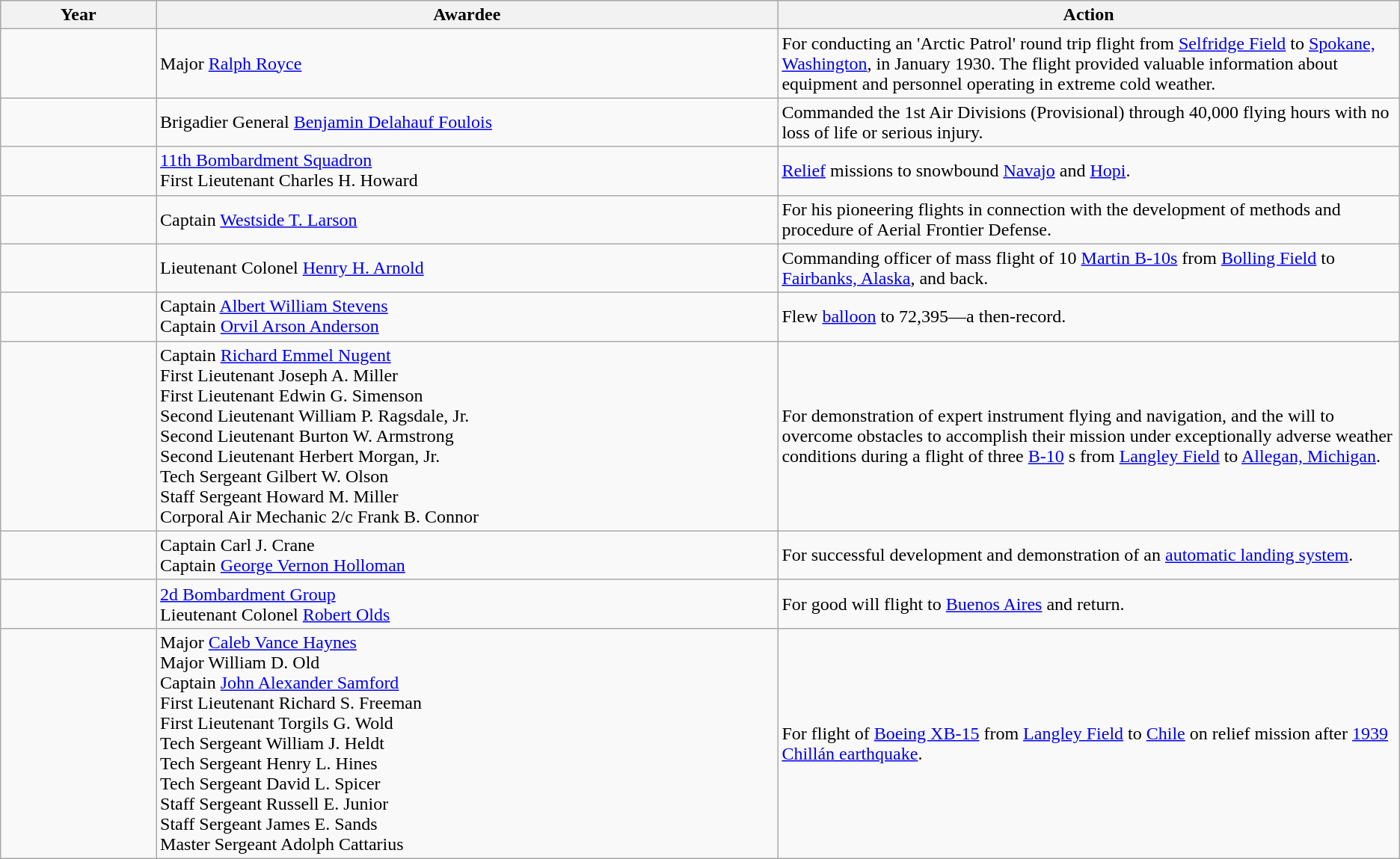<table class=wikitable>
<tr style="background:#CCCCCC">
<th width="5%">Year</th>
<th width=20%>Awardee</th>
<th width=20%>Action</th>
</tr>
<tr>
<td></td>
<td>Major <a href='#'>Ralph Royce</a></td>
<td>For conducting an 'Arctic Patrol' round trip flight from <a href='#'>Selfridge Field</a> to <a href='#'>Spokane, Washington</a>, in January 1930. The flight provided valuable information about equipment and personnel operating in extreme cold weather.</td>
</tr>
<tr>
<td></td>
<td>Brigadier General <a href='#'>Benjamin Delahauf Foulois</a></td>
<td>Commanded the 1st Air Divisions (Provisional) through 40,000 flying hours with no loss of life or serious injury.</td>
</tr>
<tr>
<td></td>
<td><a href='#'>11th Bombardment Squadron</a><br>First Lieutenant Charles H. Howard</td>
<td><a href='#'>Relief</a> missions to snowbound <a href='#'>Navajo</a> and <a href='#'>Hopi</a>.</td>
</tr>
<tr>
<td></td>
<td>Captain <a href='#'>Westside T. Larson</a></td>
<td>For his pioneering flights in connection with the development of methods and procedure of Aerial Frontier Defense.</td>
</tr>
<tr>
<td></td>
<td>Lieutenant Colonel <a href='#'>Henry H. Arnold</a></td>
<td>Commanding officer of mass flight of 10 <a href='#'>Martin B-10s</a> from <a href='#'>Bolling Field</a> to <a href='#'>Fairbanks, Alaska</a>, and back.</td>
</tr>
<tr>
<td></td>
<td>Captain <a href='#'>Albert William Stevens</a><br>Captain <a href='#'>Orvil Arson Anderson</a></td>
<td>Flew <a href='#'>balloon</a> to 72,395—a then-record.</td>
</tr>
<tr>
<td></td>
<td>Captain <a href='#'>Richard Emmel Nugent</a><br>First Lieutenant Joseph A. Miller<br>First Lieutenant Edwin G. Simenson<br>Second Lieutenant William P. Ragsdale, Jr.<br>Second Lieutenant Burton W. Armstrong<br>Second Lieutenant Herbert Morgan, Jr.<br>Tech Sergeant Gilbert W. Olson<br>Staff Sergeant Howard M. Miller<br>Corporal Air Mechanic 2/c Frank B. Connor</td>
<td>For demonstration of expert instrument flying and navigation, and the will to overcome obstacles to accomplish their mission under exceptionally adverse weather conditions during a flight of three <a href='#'>B-10</a> s from <a href='#'>Langley Field</a> to <a href='#'>Allegan, Michigan</a>.</td>
</tr>
<tr>
<td></td>
<td>Captain Carl J. Crane<br>Captain <a href='#'>George Vernon Holloman</a></td>
<td>For successful development and demonstration of an <a href='#'>automatic landing system</a>.</td>
</tr>
<tr>
<td></td>
<td><a href='#'>2d Bombardment Group</a><br>Lieutenant Colonel <a href='#'>Robert Olds</a></td>
<td>For good will flight to <a href='#'>Buenos Aires</a> and return.</td>
</tr>
<tr>
<td></td>
<td>Major <a href='#'>Caleb Vance Haynes</a><br>Major William D. Old<br>Captain <a href='#'>John Alexander Samford</a><br>First Lieutenant Richard S. Freeman<br>First Lieutenant Torgils G. Wold<br>Tech Sergeant William J. Heldt<br>Tech Sergeant Henry L. Hines<br>Tech Sergeant David L. Spicer<br>Staff Sergeant Russell E. Junior<br>Staff Sergeant James E. Sands<br>Master Sergeant Adolph Cattarius</td>
<td>For flight of <a href='#'>Boeing XB-15</a> from <a href='#'>Langley Field</a> to <a href='#'>Chile</a> on relief mission after <a href='#'>1939 Chillán earthquake</a>.</td>
</tr>
</table>
